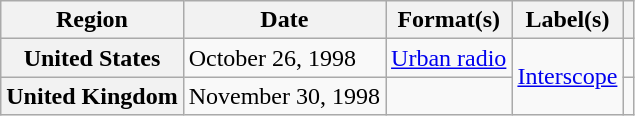<table class="wikitable plainrowheaders">
<tr>
<th scope="col">Region</th>
<th scope="col">Date</th>
<th scope="col">Format(s)</th>
<th scope="col">Label(s)</th>
<th scope="col"></th>
</tr>
<tr>
<th scope="row">United States</th>
<td>October 26, 1998</td>
<td><a href='#'>Urban radio</a></td>
<td rowspan="2"><a href='#'>Interscope</a></td>
<td></td>
</tr>
<tr>
<th scope="row">United Kingdom</th>
<td>November 30, 1998</td>
<td></td>
<td></td>
</tr>
</table>
